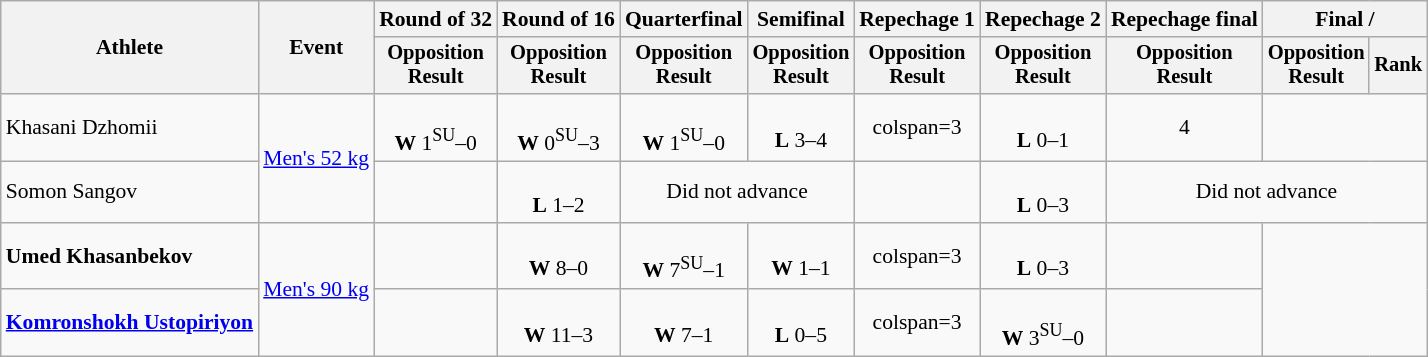<table class=wikitable style=font-size:90%;text-align:center>
<tr>
<th rowspan="2">Athlete</th>
<th rowspan="2">Event</th>
<th>Round of 32</th>
<th>Round of 16</th>
<th>Quarterfinal</th>
<th>Semifinal</th>
<th>Repechage 1</th>
<th>Repechage 2</th>
<th>Repechage final</th>
<th colspan=2>Final / </th>
</tr>
<tr style="font-size: 95%">
<th>Opposition<br>Result</th>
<th>Opposition<br>Result</th>
<th>Opposition<br>Result</th>
<th>Opposition<br>Result</th>
<th>Opposition<br>Result</th>
<th>Opposition<br>Result</th>
<th>Opposition<br>Result</th>
<th>Opposition<br>Result</th>
<th>Rank</th>
</tr>
<tr>
<td align=left>Khasani Dzhomii</td>
<td align=left rowspan=2><a href='#'>Men's 52 kg</a></td>
<td><br><strong>W</strong> 1<sup>SU</sup>–0</td>
<td><br><strong>W</strong> 0<sup>SU</sup>–3</td>
<td><br><strong>W</strong> 1<sup>SU</sup>–0</td>
<td><br><strong>L</strong> 3–4</td>
<td>colspan=3 </td>
<td><br><strong>L</strong> 0–1</td>
<td>4</td>
</tr>
<tr>
<td align=left>Somon Sangov</td>
<td></td>
<td><br><strong>L</strong> 1–2</td>
<td colspan=2>Did not advance</td>
<td></td>
<td><br><strong>L</strong> 0–3</td>
<td colspan=3>Did not advance</td>
</tr>
<tr>
<td align=left><strong>Umed Khasanbekov</strong></td>
<td align=left rowspan=2><a href='#'>Men's 90 kg</a></td>
<td></td>
<td><br><strong>W</strong> 8–0</td>
<td><br><strong>W</strong> 7<sup>SU</sup>–1</td>
<td><br><strong>W</strong> 1–1</td>
<td>colspan=3 </td>
<td><br><strong>L</strong> 0–3</td>
<td></td>
</tr>
<tr>
<td align=left><strong><a href='#'>Komronshokh Ustopiriyon</a></strong></td>
<td></td>
<td><br><strong>W</strong> 11–3</td>
<td><br><strong>W</strong> 7–1</td>
<td><br><strong>L</strong> 0–5</td>
<td>colspan=3 </td>
<td><br><strong>W</strong> 3<sup>SU</sup>–0</td>
<td></td>
</tr>
</table>
